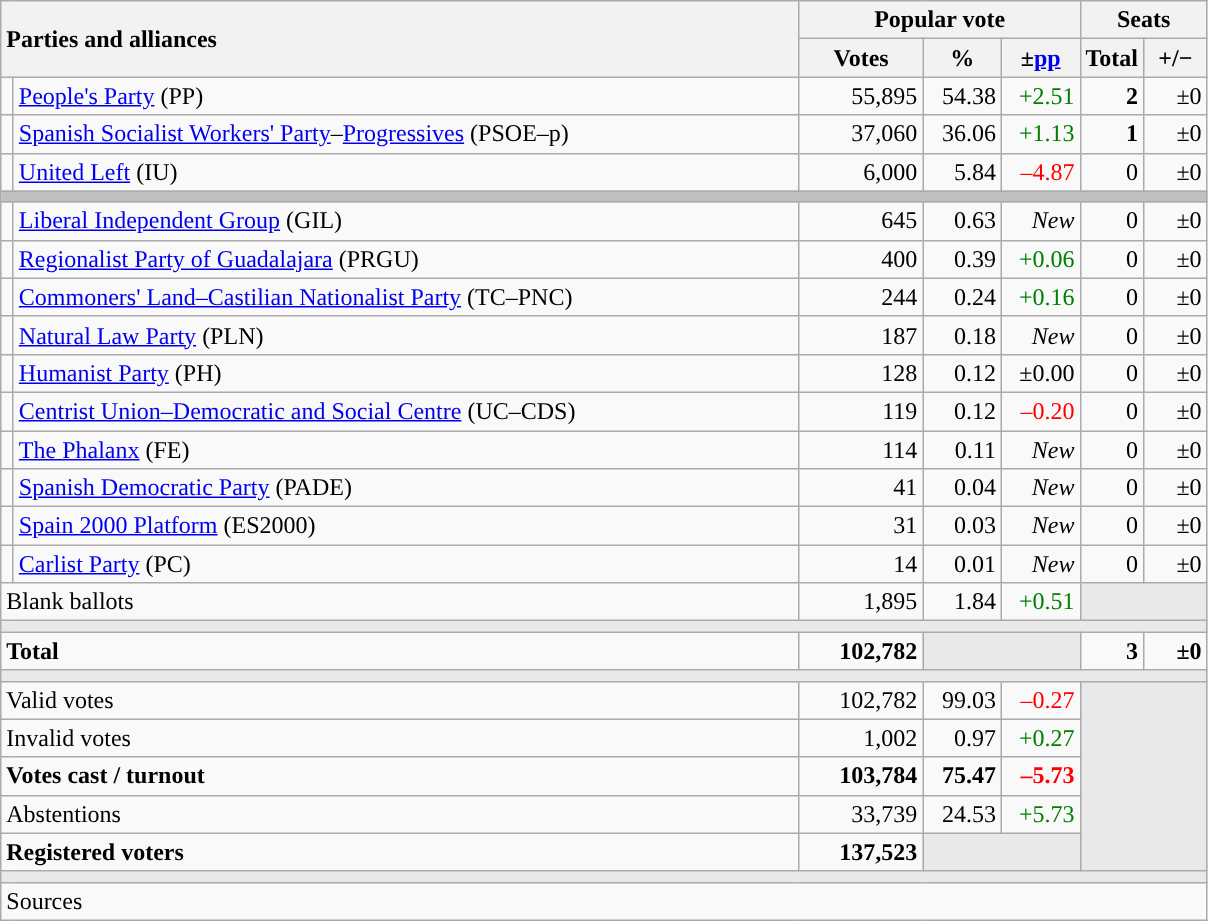<table class="wikitable" style="text-align:right;">
<tr>
<th style="text-align:left;" rowspan="2" colspan="2" width="525">Parties and alliances</th>
<th colspan="3">Popular vote</th>
<th colspan="2">Seats</th>
</tr>
<tr>
<th width="75">Votes</th>
<th width="45">%</th>
<th width="45">±<a href='#'>pp</a></th>
<th width="35">Total</th>
<th width="35">+/−</th>
</tr>
<tr>
<td width="1" style="color:inherit;background:"></td>
<td align="left"><a href='#'>People's Party</a> (PP)</td>
<td>55,895</td>
<td>54.38</td>
<td style="color:green;">+2.51</td>
<td><strong>2</strong></td>
<td>±0</td>
</tr>
<tr>
<td style="color:inherit;background:"></td>
<td align="left"><a href='#'>Spanish Socialist Workers' Party</a>–<a href='#'>Progressives</a> (PSOE–p)</td>
<td>37,060</td>
<td>36.06</td>
<td style="color:green;">+1.13</td>
<td><strong>1</strong></td>
<td>±0</td>
</tr>
<tr>
<td style="color:inherit;background:"></td>
<td align="left"><a href='#'>United Left</a> (IU)</td>
<td>6,000</td>
<td>5.84</td>
<td style="color:red;">–4.87</td>
<td>0</td>
<td>±0</td>
</tr>
<tr>
<td colspan="7" bgcolor="#C0C0C0"></td>
</tr>
<tr>
<td style="color:inherit;background:"></td>
<td align="left"><a href='#'>Liberal Independent Group</a> (GIL)</td>
<td>645</td>
<td>0.63</td>
<td><em>New</em></td>
<td>0</td>
<td>±0</td>
</tr>
<tr>
<td style="color:inherit;background:"></td>
<td align="left"><a href='#'>Regionalist Party of Guadalajara</a> (PRGU)</td>
<td>400</td>
<td>0.39</td>
<td style="color:green;">+0.06</td>
<td>0</td>
<td>±0</td>
</tr>
<tr>
<td style="color:inherit;background:"></td>
<td align="left"><a href='#'>Commoners' Land–Castilian Nationalist Party</a> (TC–PNC)</td>
<td>244</td>
<td>0.24</td>
<td style="color:green;">+0.16</td>
<td>0</td>
<td>±0</td>
</tr>
<tr>
<td style="color:inherit;background:"></td>
<td align="left"><a href='#'>Natural Law Party</a> (PLN)</td>
<td>187</td>
<td>0.18</td>
<td><em>New</em></td>
<td>0</td>
<td>±0</td>
</tr>
<tr>
<td style="color:inherit;background:"></td>
<td align="left"><a href='#'>Humanist Party</a> (PH)</td>
<td>128</td>
<td>0.12</td>
<td>±0.00</td>
<td>0</td>
<td>±0</td>
</tr>
<tr>
<td style="color:inherit;background:"></td>
<td align="left"><a href='#'>Centrist Union–Democratic and Social Centre</a> (UC–CDS)</td>
<td>119</td>
<td>0.12</td>
<td style="color:red;">–0.20</td>
<td>0</td>
<td>±0</td>
</tr>
<tr>
<td style="color:inherit;background:"></td>
<td align="left"><a href='#'>The Phalanx</a> (FE)</td>
<td>114</td>
<td>0.11</td>
<td><em>New</em></td>
<td>0</td>
<td>±0</td>
</tr>
<tr>
<td style="color:inherit;background:"></td>
<td align="left"><a href='#'>Spanish Democratic Party</a> (PADE)</td>
<td>41</td>
<td>0.04</td>
<td><em>New</em></td>
<td>0</td>
<td>±0</td>
</tr>
<tr>
<td style="color:inherit;background:"></td>
<td align="left"><a href='#'>Spain 2000 Platform</a> (ES2000)</td>
<td>31</td>
<td>0.03</td>
<td><em>New</em></td>
<td>0</td>
<td>±0</td>
</tr>
<tr>
<td style="color:inherit;background:"></td>
<td align="left"><a href='#'>Carlist Party</a> (PC)</td>
<td>14</td>
<td>0.01</td>
<td><em>New</em></td>
<td>0</td>
<td>±0</td>
</tr>
<tr>
<td align="left" colspan="2">Blank ballots</td>
<td>1,895</td>
<td>1.84</td>
<td style="color:green;">+0.51</td>
<td bgcolor="#E9E9E9" colspan="2"></td>
</tr>
<tr>
<td colspan="7" bgcolor="#E9E9E9"></td>
</tr>
<tr style="font-weight:bold;">
<td align="left" colspan="2">Total</td>
<td>102,782</td>
<td bgcolor="#E9E9E9" colspan="2"></td>
<td>3</td>
<td>±0</td>
</tr>
<tr>
<td colspan="7" bgcolor="#E9E9E9"></td>
</tr>
<tr>
<td align="left" colspan="2">Valid votes</td>
<td>102,782</td>
<td>99.03</td>
<td style="color:red;">–0.27</td>
<td bgcolor="#E9E9E9" colspan="2" rowspan="5"></td>
</tr>
<tr>
<td align="left" colspan="2">Invalid votes</td>
<td>1,002</td>
<td>0.97</td>
<td style="color:green;">+0.27</td>
</tr>
<tr style="font-weight:bold;">
<td align="left" colspan="2">Votes cast / turnout</td>
<td>103,784</td>
<td>75.47</td>
<td style="color:red;">–5.73</td>
</tr>
<tr>
<td align="left" colspan="2">Abstentions</td>
<td>33,739</td>
<td>24.53</td>
<td style="color:green;">+5.73</td>
</tr>
<tr style="font-weight:bold;">
<td align="left" colspan="2">Registered voters</td>
<td>137,523</td>
<td bgcolor="#E9E9E9" colspan="2"></td>
</tr>
<tr>
<td colspan="7" bgcolor="#E9E9E9"></td>
</tr>
<tr>
<td align="left" colspan="7">Sources</td>
</tr>
</table>
